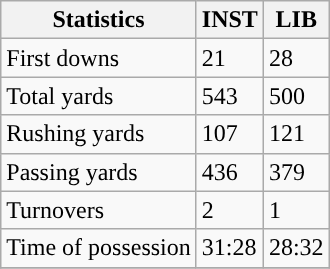<table class="wikitable">
<tr>
<th>Statistics</th>
<th>INST</th>
<th>LIB</th>
</tr>
<tr>
<td>First downs</td>
<td>21</td>
<td>28</td>
</tr>
<tr>
<td>Total yards</td>
<td>543</td>
<td>500</td>
</tr>
<tr>
<td>Rushing yards</td>
<td>107</td>
<td>121</td>
</tr>
<tr>
<td>Passing yards</td>
<td>436</td>
<td>379</td>
</tr>
<tr>
<td>Turnovers</td>
<td>2</td>
<td>1</td>
</tr>
<tr>
<td>Time of possession</td>
<td>31:28</td>
<td>28:32</td>
</tr>
<tr>
</tr>
</table>
